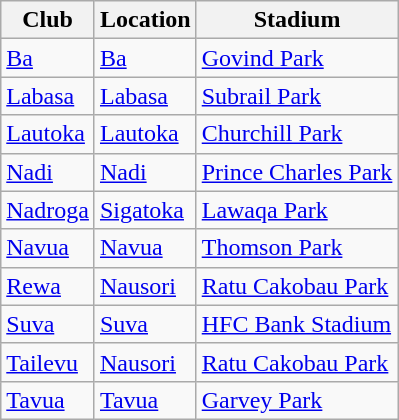<table class="wikitable">
<tr>
<th>Club</th>
<th>Location</th>
<th>Stadium</th>
</tr>
<tr>
<td><a href='#'>Ba</a></td>
<td><a href='#'>Ba</a></td>
<td><a href='#'>Govind Park</a></td>
</tr>
<tr>
<td><a href='#'>Labasa</a></td>
<td><a href='#'>Labasa</a></td>
<td><a href='#'>Subrail Park</a></td>
</tr>
<tr>
<td><a href='#'>Lautoka</a></td>
<td><a href='#'>Lautoka</a></td>
<td><a href='#'>Churchill Park</a></td>
</tr>
<tr>
<td><a href='#'>Nadi</a></td>
<td><a href='#'>Nadi</a></td>
<td><a href='#'>Prince Charles Park</a></td>
</tr>
<tr>
<td><a href='#'>Nadroga</a></td>
<td><a href='#'>Sigatoka</a></td>
<td><a href='#'>Lawaqa Park</a></td>
</tr>
<tr>
<td><a href='#'>Navua</a></td>
<td><a href='#'>Navua</a></td>
<td><a href='#'>Thomson Park</a></td>
</tr>
<tr>
<td><a href='#'>Rewa</a></td>
<td><a href='#'>Nausori</a></td>
<td><a href='#'>Ratu Cakobau Park</a></td>
</tr>
<tr>
<td><a href='#'>Suva</a></td>
<td><a href='#'>Suva</a></td>
<td><a href='#'>HFC Bank Stadium</a></td>
</tr>
<tr>
<td><a href='#'>Tailevu</a></td>
<td><a href='#'>Nausori</a></td>
<td><a href='#'>Ratu Cakobau Park</a></td>
</tr>
<tr>
<td><a href='#'>Tavua</a></td>
<td><a href='#'>Tavua</a></td>
<td><a href='#'>Garvey Park</a></td>
</tr>
</table>
